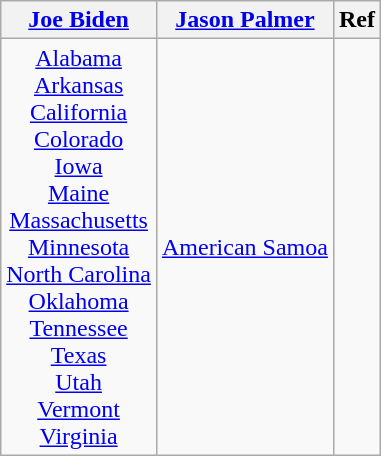<table class="wikitable sortable" style="text-align:center;">
<tr>
<th><a href='#'>Joe Biden</a></th>
<th><a href='#'>Jason Palmer</a></th>
<th>Ref</th>
</tr>
<tr>
<td><a href='#'>Alabama</a><br><a href='#'>Arkansas</a><br><a href='#'>California</a><br><a href='#'>Colorado</a><br><a href='#'>Iowa</a><br><a href='#'>Maine</a><br><a href='#'>Massachusetts</a><br><a href='#'>Minnesota</a><br><a href='#'>North Carolina</a><br><a href='#'>Oklahoma</a><br><a href='#'>Tennessee</a><br><a href='#'>Texas</a><br><a href='#'>Utah</a><br><a href='#'>Vermont</a><br><a href='#'>Virginia</a></td>
<td><a href='#'>American Samoa</a></td>
<td></td>
</tr>
</table>
